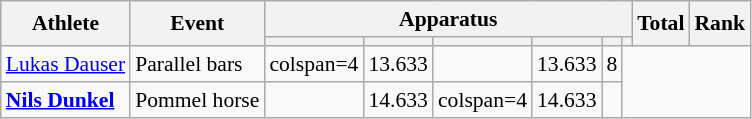<table class="wikitable" style="font-size:90%">
<tr>
<th rowspan=2>Athlete</th>
<th rowspan=2>Event</th>
<th colspan=6>Apparatus</th>
<th rowspan=2>Total</th>
<th rowspan=2>Rank</th>
</tr>
<tr style="font-size:95%">
<th></th>
<th></th>
<th></th>
<th></th>
<th></th>
<th></th>
</tr>
<tr align=center>
<td align=left><a href='#'>Lukas Dauser</a></td>
<td align=left>Parallel bars</td>
<td>colspan=4</td>
<td>13.633</td>
<td></td>
<td>13.633</td>
<td>8</td>
</tr>
<tr align=center>
<td align=left><strong><a href='#'>Nils Dunkel</a></strong></td>
<td align=left>Pommel horse</td>
<td></td>
<td>14.633</td>
<td>colspan=4</td>
<td>14.633</td>
<td></td>
</tr>
</table>
